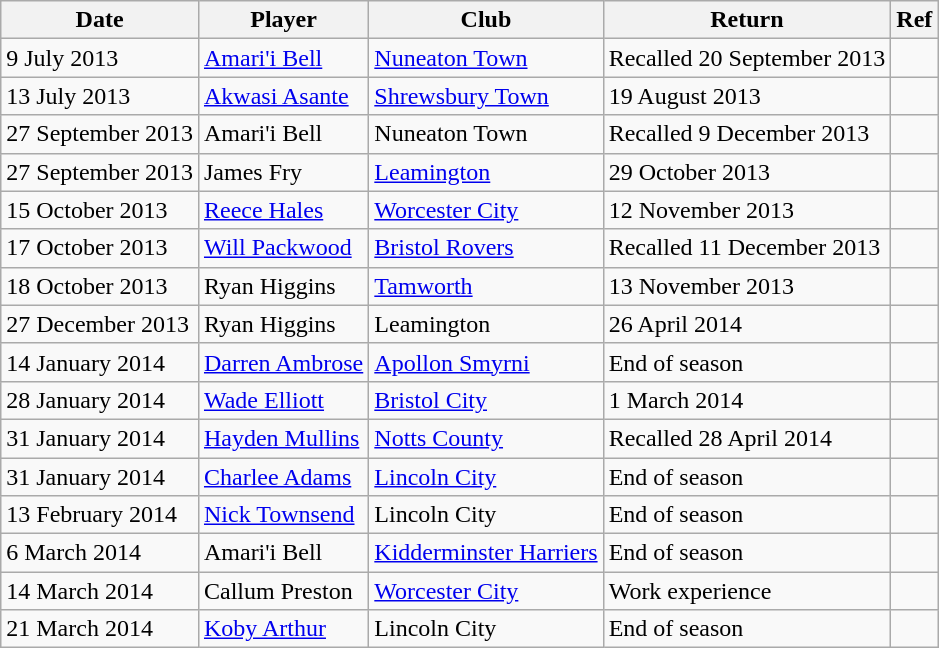<table class="wikitable">
<tr>
<th>Date</th>
<th>Player</th>
<th>Club</th>
<th>Return</th>
<th>Ref</th>
</tr>
<tr>
<td>9 July 2013</td>
<td><a href='#'>Amari'i Bell</a></td>
<td><a href='#'>Nuneaton Town</a></td>
<td>Recalled 20 September 2013</td>
<td style="text-align: center"></td>
</tr>
<tr>
<td>13 July 2013</td>
<td><a href='#'>Akwasi Asante</a></td>
<td><a href='#'>Shrewsbury Town</a></td>
<td>19 August 2013</td>
<td style="text-align: center"></td>
</tr>
<tr>
<td>27 September 2013</td>
<td>Amari'i Bell</td>
<td>Nuneaton Town</td>
<td>Recalled 9 December 2013</td>
<td style="text-align: center"></td>
</tr>
<tr>
<td>27 September 2013</td>
<td>James Fry</td>
<td><a href='#'>Leamington</a></td>
<td>29 October 2013</td>
<td style="text-align: center"></td>
</tr>
<tr>
<td>15 October 2013</td>
<td><a href='#'>Reece Hales</a></td>
<td><a href='#'>Worcester City</a></td>
<td>12 November 2013</td>
<td style="text-align: center"></td>
</tr>
<tr>
<td>17 October 2013</td>
<td><a href='#'>Will Packwood</a></td>
<td><a href='#'>Bristol Rovers</a></td>
<td>Recalled 11 December 2013</td>
<td style="text-align: center"></td>
</tr>
<tr>
<td>18 October 2013</td>
<td>Ryan Higgins</td>
<td><a href='#'>Tamworth</a></td>
<td>13 November 2013</td>
<td style="text-align: center"></td>
</tr>
<tr>
<td>27 December 2013</td>
<td>Ryan Higgins</td>
<td>Leamington</td>
<td>26 April 2014</td>
<td style="text-align: center"></td>
</tr>
<tr>
<td>14 January 2014</td>
<td><a href='#'>Darren Ambrose</a></td>
<td><a href='#'>Apollon Smyrni</a></td>
<td>End of season</td>
<td style="text-align: center"></td>
</tr>
<tr>
<td>28 January 2014</td>
<td><a href='#'>Wade Elliott</a></td>
<td><a href='#'>Bristol City</a></td>
<td>1 March 2014</td>
<td style="text-align: center"></td>
</tr>
<tr>
<td>31 January 2014</td>
<td><a href='#'>Hayden Mullins</a></td>
<td><a href='#'>Notts County</a></td>
<td>Recalled 28 April 2014</td>
<td style="text-align: center"></td>
</tr>
<tr>
<td>31 January 2014</td>
<td><a href='#'>Charlee Adams</a></td>
<td><a href='#'>Lincoln City</a></td>
<td>End of season</td>
<td style="text-align: center"></td>
</tr>
<tr>
<td>13 February 2014</td>
<td><a href='#'>Nick Townsend</a></td>
<td>Lincoln City</td>
<td>End of season</td>
<td style="text-align: center"></td>
</tr>
<tr>
<td>6 March 2014</td>
<td>Amari'i Bell</td>
<td><a href='#'>Kidderminster Harriers</a></td>
<td>End of season</td>
<td style="text-align: center"></td>
</tr>
<tr>
<td>14 March 2014</td>
<td>Callum Preston</td>
<td><a href='#'>Worcester City</a></td>
<td>Work experience</td>
<td style="text-align: center"></td>
</tr>
<tr>
<td>21 March 2014</td>
<td><a href='#'>Koby Arthur</a></td>
<td>Lincoln City</td>
<td>End of season</td>
<td style="text-align: center"></td>
</tr>
</table>
